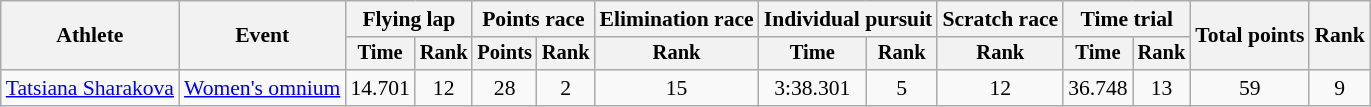<table class="wikitable" style="font-size:90%">
<tr>
<th rowspan="2">Athlete</th>
<th rowspan="2">Event</th>
<th colspan=2>Flying lap</th>
<th colspan=2>Points race</th>
<th>Elimination race</th>
<th colspan=2>Individual pursuit</th>
<th>Scratch race</th>
<th colspan=2>Time trial</th>
<th rowspan=2>Total points</th>
<th rowspan=2>Rank</th>
</tr>
<tr style="font-size:95%">
<th>Time</th>
<th>Rank</th>
<th>Points</th>
<th>Rank</th>
<th>Rank</th>
<th>Time</th>
<th>Rank</th>
<th>Rank</th>
<th>Time</th>
<th>Rank</th>
</tr>
<tr align=center>
<td align=left><a href='#'>Tatsiana Sharakova</a></td>
<td align=left><a href='#'>Women's omnium</a></td>
<td>14.701</td>
<td>12</td>
<td>28</td>
<td>2</td>
<td>15</td>
<td>3:38.301</td>
<td>5</td>
<td>12</td>
<td>36.748</td>
<td>13</td>
<td>59</td>
<td>9</td>
</tr>
</table>
